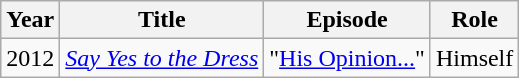<table class="wikitable">
<tr>
<th>Year</th>
<th>Title</th>
<th>Episode</th>
<th>Role</th>
</tr>
<tr>
<td>2012</td>
<td><em><a href='#'>Say Yes to the Dress</a></em></td>
<td>"<a href='#'>His Opinion...</a>"</td>
<td>Himself</td>
</tr>
</table>
